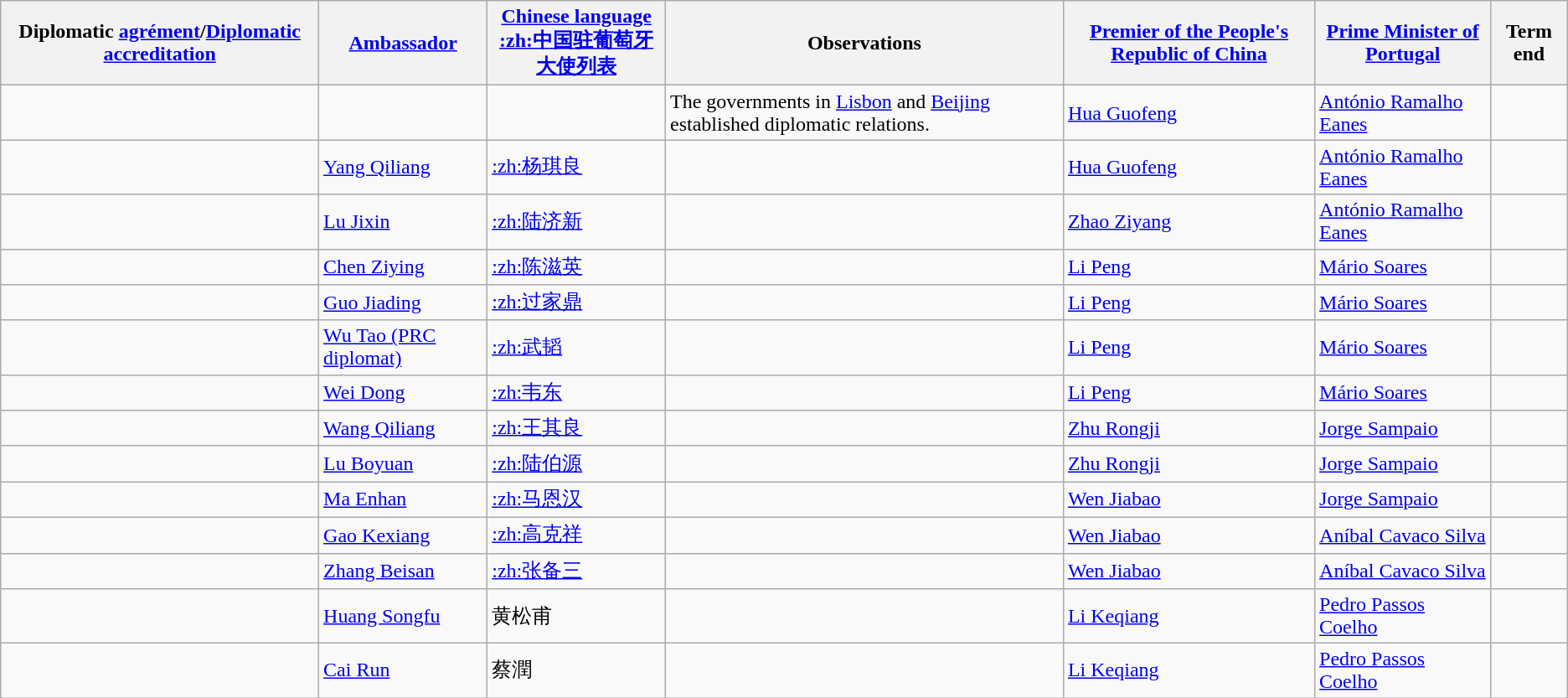<table class="wikitable sortable">
<tr>
<th>Diplomatic <a href='#'>agrément</a>/<a href='#'>Diplomatic accreditation</a></th>
<th><a href='#'>Ambassador</a></th>
<th><a href='#'>Chinese language</a><br><a href='#'>:zh:中国驻葡萄牙大使列表</a></th>
<th>Observations</th>
<th><a href='#'>Premier of the People's Republic of China</a></th>
<th><a href='#'>Prime Minister of Portugal</a></th>
<th>Term end</th>
</tr>
<tr>
<td></td>
<td></td>
<td></td>
<td>The governments in <a href='#'>Lisbon</a> and <a href='#'>Beijing</a> established diplomatic relations.</td>
<td><a href='#'>Hua Guofeng</a></td>
<td><a href='#'>António Ramalho Eanes</a></td>
<td></td>
</tr>
<tr>
<td></td>
<td><a href='#'>Yang Qiliang</a></td>
<td><a href='#'>:zh:杨琪良</a></td>
<td></td>
<td><a href='#'>Hua Guofeng</a></td>
<td><a href='#'>António Ramalho Eanes</a></td>
<td></td>
</tr>
<tr>
<td></td>
<td><a href='#'>Lu Jixin</a></td>
<td><a href='#'>:zh:陆济新</a></td>
<td></td>
<td><a href='#'>Zhao Ziyang</a></td>
<td><a href='#'>António Ramalho Eanes</a></td>
<td></td>
</tr>
<tr>
<td></td>
<td><a href='#'>Chen Ziying</a></td>
<td><a href='#'>:zh:陈滋英</a></td>
<td></td>
<td><a href='#'>Li Peng</a></td>
<td><a href='#'>Mário Soares</a></td>
<td></td>
</tr>
<tr>
<td></td>
<td><a href='#'>Guo Jiading</a></td>
<td><a href='#'>:zh:过家鼎</a></td>
<td></td>
<td><a href='#'>Li Peng</a></td>
<td><a href='#'>Mário Soares</a></td>
<td></td>
</tr>
<tr>
<td></td>
<td><a href='#'>Wu Tao (PRC diplomat)</a></td>
<td><a href='#'>:zh:武韬</a></td>
<td></td>
<td><a href='#'>Li Peng</a></td>
<td><a href='#'>Mário Soares</a></td>
<td></td>
</tr>
<tr>
<td></td>
<td><a href='#'>Wei Dong</a></td>
<td><a href='#'>:zh:韦东</a></td>
<td></td>
<td><a href='#'>Li Peng</a></td>
<td><a href='#'>Mário Soares</a></td>
<td></td>
</tr>
<tr>
<td></td>
<td><a href='#'>Wang Qiliang</a></td>
<td><a href='#'>:zh:王其良</a></td>
<td></td>
<td><a href='#'>Zhu Rongji</a></td>
<td><a href='#'>Jorge Sampaio</a></td>
<td></td>
</tr>
<tr>
<td></td>
<td><a href='#'>Lu Boyuan</a></td>
<td><a href='#'>:zh:陆伯源</a></td>
<td></td>
<td><a href='#'>Zhu Rongji</a></td>
<td><a href='#'>Jorge Sampaio</a></td>
<td></td>
</tr>
<tr>
<td></td>
<td><a href='#'>Ma Enhan</a></td>
<td><a href='#'>:zh:马恩汉</a></td>
<td></td>
<td><a href='#'>Wen Jiabao</a></td>
<td><a href='#'>Jorge Sampaio</a></td>
<td></td>
</tr>
<tr>
<td></td>
<td><a href='#'>Gao Kexiang</a></td>
<td><a href='#'>:zh:高克祥</a></td>
<td></td>
<td><a href='#'>Wen Jiabao</a></td>
<td><a href='#'>Aníbal Cavaco Silva</a></td>
<td></td>
</tr>
<tr>
<td></td>
<td><a href='#'>Zhang Beisan</a></td>
<td><a href='#'>:zh:张备三</a></td>
<td></td>
<td><a href='#'>Wen Jiabao</a></td>
<td><a href='#'>Aníbal Cavaco Silva</a></td>
<td></td>
</tr>
<tr>
<td></td>
<td><a href='#'>Huang Songfu</a></td>
<td>黄松甫</td>
<td></td>
<td><a href='#'>Li Keqiang</a></td>
<td><a href='#'>Pedro Passos Coelho</a></td>
<td></td>
</tr>
<tr>
<td></td>
<td><a href='#'>Cai Run</a></td>
<td>蔡潤</td>
<td></td>
<td><a href='#'>Li Keqiang</a></td>
<td><a href='#'>Pedro Passos Coelho</a></td>
<td></td>
</tr>
</table>
